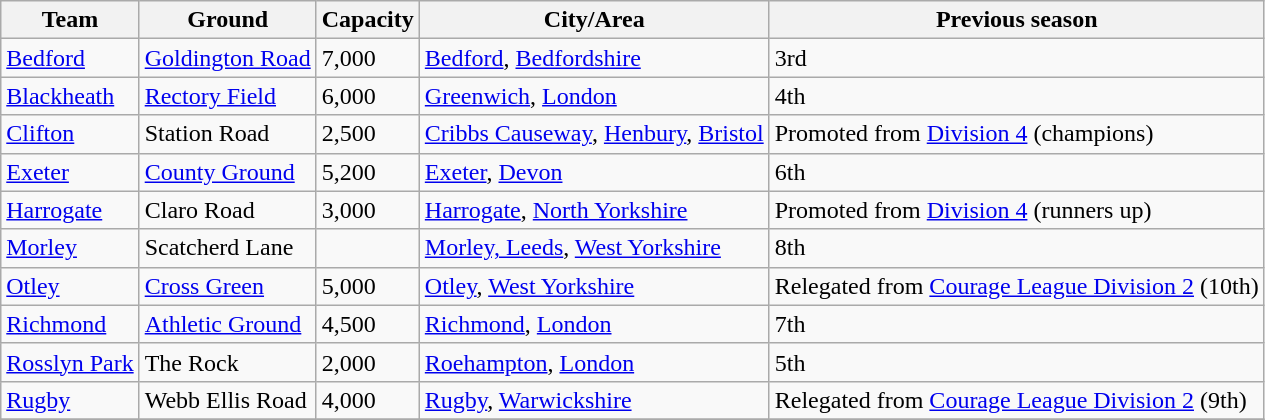<table class="wikitable sortable">
<tr>
<th>Team</th>
<th>Ground</th>
<th>Capacity</th>
<th>City/Area</th>
<th>Previous season</th>
</tr>
<tr>
<td><a href='#'>Bedford</a></td>
<td><a href='#'>Goldington Road</a></td>
<td>7,000</td>
<td><a href='#'>Bedford</a>, <a href='#'>Bedfordshire</a></td>
<td>3rd</td>
</tr>
<tr>
<td><a href='#'>Blackheath</a></td>
<td><a href='#'>Rectory Field</a></td>
<td>6,000</td>
<td><a href='#'>Greenwich</a>, <a href='#'>London</a></td>
<td>4th</td>
</tr>
<tr>
<td><a href='#'>Clifton</a></td>
<td>Station Road</td>
<td>2,500</td>
<td><a href='#'>Cribbs Causeway</a>, <a href='#'>Henbury</a>, <a href='#'>Bristol</a></td>
<td>Promoted from <a href='#'>Division 4</a> (champions)</td>
</tr>
<tr>
<td><a href='#'>Exeter</a></td>
<td><a href='#'>County Ground</a></td>
<td>5,200</td>
<td><a href='#'>Exeter</a>, <a href='#'>Devon</a></td>
<td>6th</td>
</tr>
<tr>
<td><a href='#'>Harrogate</a></td>
<td>Claro Road</td>
<td>3,000</td>
<td><a href='#'>Harrogate</a>, <a href='#'>North Yorkshire</a></td>
<td>Promoted from <a href='#'>Division 4</a> (runners up)</td>
</tr>
<tr>
<td><a href='#'>Morley</a></td>
<td>Scatcherd Lane</td>
<td></td>
<td><a href='#'>Morley, Leeds</a>, <a href='#'>West Yorkshire</a></td>
<td>8th</td>
</tr>
<tr>
<td><a href='#'>Otley</a></td>
<td><a href='#'>Cross Green</a></td>
<td>5,000</td>
<td><a href='#'>Otley</a>, <a href='#'>West Yorkshire</a></td>
<td>Relegated from <a href='#'>Courage League Division 2</a> (10th)</td>
</tr>
<tr>
<td><a href='#'>Richmond</a></td>
<td><a href='#'>Athletic Ground</a></td>
<td>4,500</td>
<td><a href='#'>Richmond</a>, <a href='#'>London</a></td>
<td>7th</td>
</tr>
<tr>
<td><a href='#'>Rosslyn Park</a></td>
<td>The Rock</td>
<td>2,000</td>
<td><a href='#'>Roehampton</a>, <a href='#'>London</a></td>
<td>5th</td>
</tr>
<tr>
<td><a href='#'>Rugby</a></td>
<td>Webb Ellis Road</td>
<td>4,000</td>
<td><a href='#'>Rugby</a>, <a href='#'>Warwickshire</a></td>
<td>Relegated from <a href='#'>Courage League Division 2</a> (9th)</td>
</tr>
<tr>
</tr>
</table>
